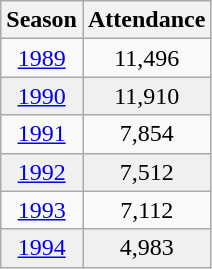<table class="wikitable">
<tr>
<th>Season</th>
<th>Attendance</th>
</tr>
<tr ALIGN=center>
<td><a href='#'>1989</a></td>
<td>11,496</td>
</tr>
<tr ALIGN=center bgcolor="#f0f0f0">
<td><a href='#'>1990</a></td>
<td>11,910</td>
</tr>
<tr ALIGN=center>
<td><a href='#'>1991</a></td>
<td>7,854</td>
</tr>
<tr ALIGN=center bgcolor="#f0f0f0">
<td><a href='#'>1992</a></td>
<td>7,512</td>
</tr>
<tr ALIGN=center>
<td><a href='#'>1993</a></td>
<td>7,112</td>
</tr>
<tr ALIGN=center bgcolor="#f0f0f0">
<td><a href='#'>1994</a></td>
<td>4,983</td>
</tr>
</table>
